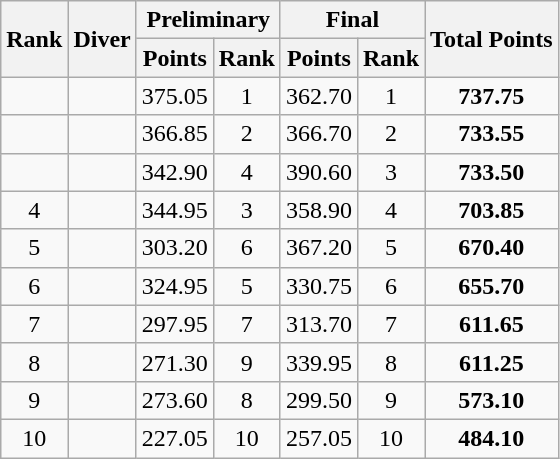<table class="wikitable sortable" style="text-align:center">
<tr>
<th rowspan=2>Rank</th>
<th rowspan=2>Diver</th>
<th colspan=2>Preliminary</th>
<th colspan=2>Final</th>
<th rowspan=2>Total Points</th>
</tr>
<tr>
<th>Points</th>
<th>Rank</th>
<th>Points</th>
<th>Rank</th>
</tr>
<tr>
<td></td>
<td align=left></td>
<td>375.05</td>
<td>1</td>
<td>362.70</td>
<td>1</td>
<td><strong>737.75</strong></td>
</tr>
<tr>
<td></td>
<td align=left></td>
<td>366.85</td>
<td>2</td>
<td>366.70</td>
<td>2</td>
<td><strong>733.55</strong></td>
</tr>
<tr>
<td></td>
<td align=left></td>
<td>342.90</td>
<td>4</td>
<td>390.60</td>
<td>3</td>
<td><strong>733.50</strong></td>
</tr>
<tr>
<td>4</td>
<td align=left></td>
<td>344.95</td>
<td>3</td>
<td>358.90</td>
<td>4</td>
<td><strong>703.85</strong></td>
</tr>
<tr>
<td>5</td>
<td align=left></td>
<td>303.20</td>
<td>6</td>
<td>367.20</td>
<td>5</td>
<td><strong>670.40</strong></td>
</tr>
<tr>
<td>6</td>
<td align=left></td>
<td>324.95</td>
<td>5</td>
<td>330.75</td>
<td>6</td>
<td><strong>655.70</strong></td>
</tr>
<tr>
<td>7</td>
<td align=left></td>
<td>297.95</td>
<td>7</td>
<td>313.70</td>
<td>7</td>
<td><strong>611.65</strong></td>
</tr>
<tr>
<td>8</td>
<td align=left></td>
<td>271.30</td>
<td>9</td>
<td>339.95</td>
<td>8</td>
<td><strong>611.25</strong></td>
</tr>
<tr>
<td>9</td>
<td align=left></td>
<td>273.60</td>
<td>8</td>
<td>299.50</td>
<td>9</td>
<td><strong>573.10</strong></td>
</tr>
<tr>
<td>10</td>
<td align=left></td>
<td>227.05</td>
<td>10</td>
<td>257.05</td>
<td>10</td>
<td><strong>484.10</strong></td>
</tr>
</table>
